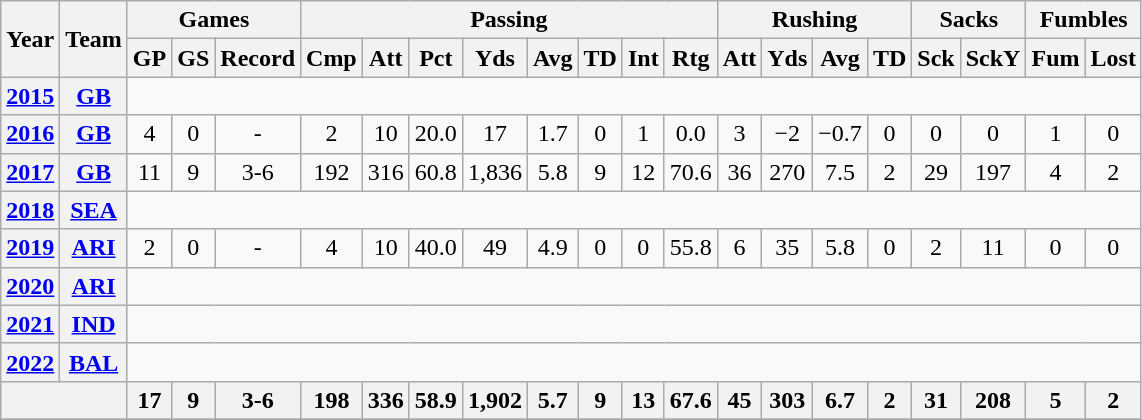<table class="wikitable" style="text-align:center;">
<tr>
<th rowspan="2">Year</th>
<th rowspan="2">Team</th>
<th colspan="3">Games</th>
<th colspan="8">Passing</th>
<th colspan="4">Rushing</th>
<th colspan="2">Sacks</th>
<th colspan="2">Fumbles</th>
</tr>
<tr>
<th>GP</th>
<th>GS</th>
<th>Record</th>
<th>Cmp</th>
<th>Att</th>
<th>Pct</th>
<th>Yds</th>
<th>Avg</th>
<th>TD</th>
<th>Int</th>
<th>Rtg</th>
<th>Att</th>
<th>Yds</th>
<th>Avg</th>
<th>TD</th>
<th>Sck</th>
<th>SckY</th>
<th>Fum</th>
<th>Lost</th>
</tr>
<tr>
<th><a href='#'>2015</a></th>
<th><a href='#'>GB</a></th>
<td colspan="19"></td>
</tr>
<tr>
<th><a href='#'>2016</a></th>
<th><a href='#'>GB</a></th>
<td>4</td>
<td>0</td>
<td>-</td>
<td>2</td>
<td>10</td>
<td>20.0</td>
<td>17</td>
<td>1.7</td>
<td>0</td>
<td>1</td>
<td>0.0</td>
<td>3</td>
<td>−2</td>
<td>−0.7</td>
<td>0</td>
<td>0</td>
<td>0</td>
<td>1</td>
<td>0</td>
</tr>
<tr>
<th><a href='#'>2017</a></th>
<th><a href='#'>GB</a></th>
<td>11</td>
<td>9</td>
<td>3-6</td>
<td>192</td>
<td>316</td>
<td>60.8</td>
<td>1,836</td>
<td>5.8</td>
<td>9</td>
<td>12</td>
<td>70.6</td>
<td>36</td>
<td>270</td>
<td>7.5</td>
<td>2</td>
<td>29</td>
<td>197</td>
<td>4</td>
<td>2</td>
</tr>
<tr>
<th><a href='#'>2018</a></th>
<th><a href='#'>SEA</a></th>
<td colspan="19"></td>
</tr>
<tr>
<th><a href='#'>2019</a></th>
<th><a href='#'>ARI</a></th>
<td>2</td>
<td>0</td>
<td>-</td>
<td>4</td>
<td>10</td>
<td>40.0</td>
<td>49</td>
<td>4.9</td>
<td>0</td>
<td>0</td>
<td>55.8</td>
<td>6</td>
<td>35</td>
<td>5.8</td>
<td>0</td>
<td>2</td>
<td>11</td>
<td>0</td>
<td>0</td>
</tr>
<tr>
<th><a href='#'>2020</a></th>
<th><a href='#'>ARI</a></th>
<td colspan="19"></td>
</tr>
<tr>
<th><a href='#'>2021</a></th>
<th><a href='#'>IND</a></th>
<td colspan="19"></td>
</tr>
<tr>
<th><a href='#'>2022</a></th>
<th><a href='#'>BAL</a></th>
<td colspan="19"></td>
</tr>
<tr>
<th colspan="2"></th>
<th>17</th>
<th>9</th>
<th>3-6</th>
<th>198</th>
<th>336</th>
<th>58.9</th>
<th>1,902</th>
<th>5.7</th>
<th>9</th>
<th>13</th>
<th>67.6</th>
<th>45</th>
<th>303</th>
<th>6.7</th>
<th>2</th>
<th>31</th>
<th>208</th>
<th>5</th>
<th>2</th>
</tr>
<tr>
</tr>
</table>
